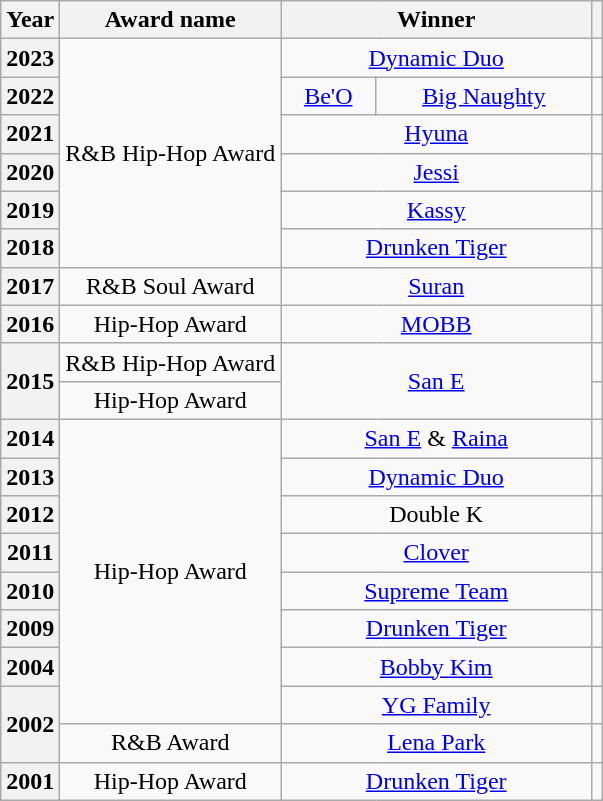<table class="wikitable sortable plainrowheaders" style="text-align: center;">
<tr>
<th scope="col">Year</th>
<th scope="col">Award name</th>
<th scope="col" colspan="2" style="width:200px">Winner</th>
<th class="unsortable" scope="col"></th>
</tr>
<tr>
<th scope="row">2023</th>
<td rowspan="6">R&B Hip-Hop Award</td>
<td colspan="2"><a href='#'>Dynamic Duo</a></td>
<td></td>
</tr>
<tr>
<th scope="row">2022</th>
<td><a href='#'>Be'O</a></td>
<td><a href='#'>Big Naughty</a></td>
<td></td>
</tr>
<tr>
<th scope="row">2021</th>
<td colspan="2"><a href='#'>Hyuna</a></td>
<td></td>
</tr>
<tr>
<th scope="row">2020</th>
<td colspan="2"><a href='#'>Jessi</a></td>
<td></td>
</tr>
<tr>
<th scope="row">2019</th>
<td colspan="2"><a href='#'>Kassy</a></td>
<td></td>
</tr>
<tr>
<th scope="row">2018</th>
<td colspan="2"><a href='#'>Drunken Tiger</a></td>
<td></td>
</tr>
<tr>
<th scope="row">2017</th>
<td>R&B Soul Award</td>
<td colspan="2"><a href='#'>Suran</a></td>
<td></td>
</tr>
<tr>
<th scope="row">2016</th>
<td>Hip-Hop Award</td>
<td colspan="2"><a href='#'>MOBB</a></td>
<td></td>
</tr>
<tr>
<th rowspan="2" scope="row">2015</th>
<td>R&B Hip-Hop Award</td>
<td colspan="2" rowspan="2"><a href='#'>San E</a></td>
<td></td>
</tr>
<tr>
<td>Hip-Hop Award</td>
<td></td>
</tr>
<tr>
<th scope="row">2014</th>
<td rowspan="8">Hip-Hop Award</td>
<td colspan="2"><a href='#'>San E</a> & <a href='#'>Raina</a></td>
<td></td>
</tr>
<tr>
<th scope="row">2013</th>
<td colspan="2"><a href='#'>Dynamic Duo</a></td>
<td></td>
</tr>
<tr>
<th scope="row">2012</th>
<td colspan="2">Double K</td>
<td></td>
</tr>
<tr>
<th scope="row">2011</th>
<td colspan="2"><a href='#'>Clover</a></td>
<td></td>
</tr>
<tr>
<th scope="row">2010</th>
<td colspan="2"><a href='#'>Supreme Team</a></td>
<td></td>
</tr>
<tr>
<th scope="row">2009</th>
<td colspan="2"><a href='#'>Drunken Tiger</a></td>
<td></td>
</tr>
<tr>
<th scope="row">2004</th>
<td colspan="2"><a href='#'>Bobby Kim</a></td>
<td></td>
</tr>
<tr>
<th rowspan="2" scope="row">2002</th>
<td colspan="2"><a href='#'>YG Family</a></td>
<td></td>
</tr>
<tr>
<td>R&B Award</td>
<td colspan="2"><a href='#'>Lena Park</a></td>
<td></td>
</tr>
<tr>
<th scope="row">2001</th>
<td>Hip-Hop Award</td>
<td colspan="2"><a href='#'>Drunken Tiger</a></td>
<td></td>
</tr>
</table>
